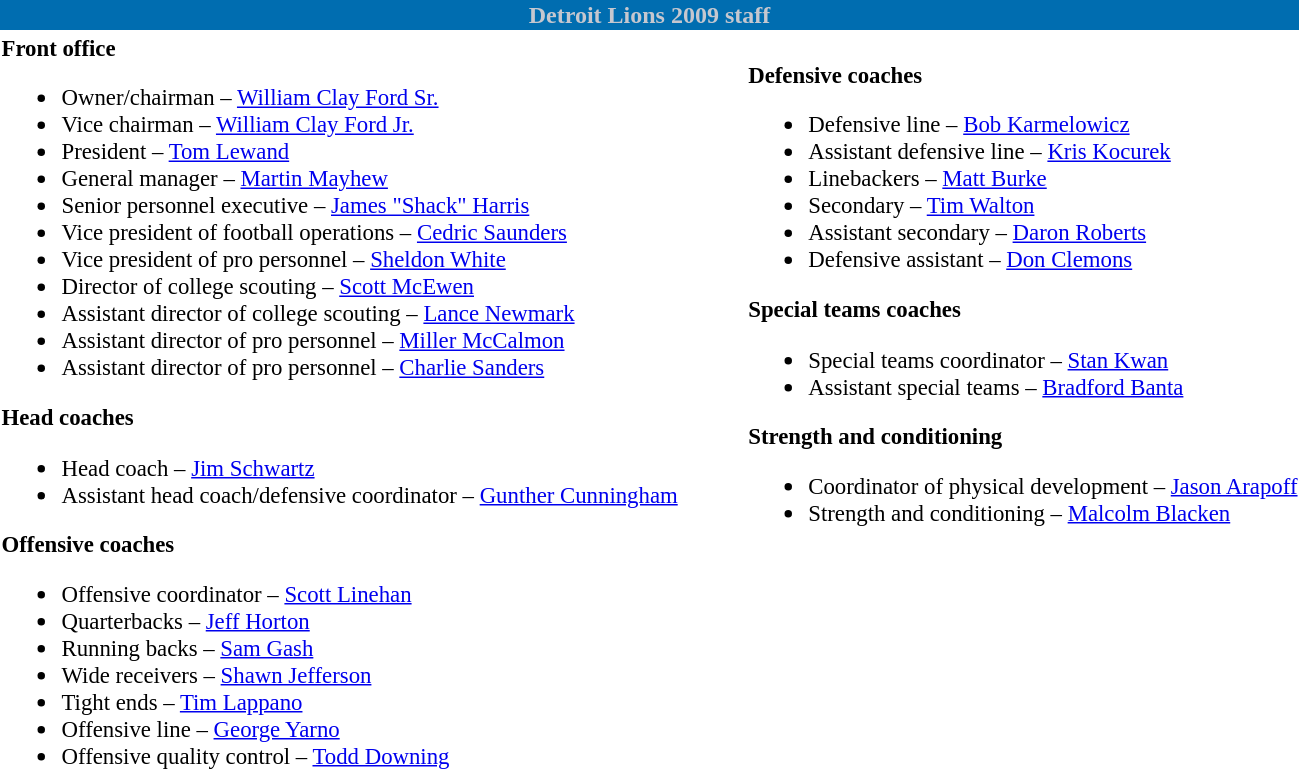<table class="toccolours" style="text-align: left;">
<tr>
<th colspan="7" style="background-color: #006DB0; color: #C5C7CF; text-align: center;">Detroit Lions 2009 staff</th>
</tr>
<tr>
<td style="font-size: 95%;" valign="top"><strong>Front office</strong><br><ul><li>Owner/chairman – <a href='#'>William Clay Ford Sr.</a></li><li>Vice chairman – <a href='#'>William Clay Ford Jr.</a></li><li>President – <a href='#'>Tom Lewand</a></li><li>General manager – <a href='#'>Martin Mayhew</a></li><li>Senior personnel executive – <a href='#'>James "Shack" Harris</a></li><li>Vice president of football operations – <a href='#'>Cedric Saunders</a></li><li>Vice president of pro personnel – <a href='#'>Sheldon White</a></li><li>Director of college scouting – <a href='#'>Scott McEwen</a></li><li>Assistant director of college scouting – <a href='#'>Lance Newmark</a></li><li>Assistant director of pro personnel – <a href='#'>Miller McCalmon</a></li><li>Assistant director of pro personnel – <a href='#'>Charlie Sanders</a></li></ul><strong>Head coaches</strong><ul><li>Head coach – <a href='#'>Jim Schwartz</a></li><li>Assistant head coach/defensive coordinator – <a href='#'>Gunther Cunningham</a></li></ul><strong>Offensive coaches</strong><ul><li>Offensive coordinator – <a href='#'>Scott Linehan</a></li><li>Quarterbacks – <a href='#'>Jeff Horton</a></li><li>Running backs – <a href='#'>Sam Gash</a></li><li>Wide receivers – <a href='#'>Shawn Jefferson</a></li><li>Tight ends – <a href='#'>Tim Lappano</a></li><li>Offensive line – <a href='#'>George Yarno</a></li><li>Offensive quality control – <a href='#'>Todd Downing</a></li></ul></td>
<td width="35"> </td>
<td valign="top"></td>
<td style="font-size: 95%;" valign="top"><br><strong>Defensive coaches</strong><ul><li>Defensive line – <a href='#'>Bob Karmelowicz</a></li><li>Assistant defensive line – <a href='#'>Kris Kocurek</a></li><li>Linebackers – <a href='#'>Matt Burke</a></li><li>Secondary – <a href='#'>Tim Walton</a></li><li>Assistant secondary – <a href='#'>Daron Roberts</a></li><li>Defensive assistant – <a href='#'>Don Clemons</a></li></ul><strong>Special teams coaches</strong><ul><li>Special teams coordinator – <a href='#'>Stan Kwan</a></li><li>Assistant special teams – <a href='#'>Bradford Banta</a></li></ul><strong>Strength and conditioning</strong><ul><li>Coordinator of physical development – <a href='#'>Jason Arapoff</a></li><li>Strength and conditioning – <a href='#'>Malcolm Blacken</a></li></ul></td>
</tr>
</table>
